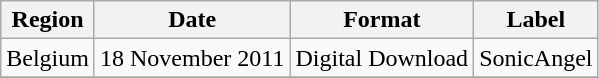<table class=wikitable>
<tr>
<th>Region</th>
<th>Date</th>
<th>Format</th>
<th>Label</th>
</tr>
<tr>
<td>Belgium</td>
<td>18 November 2011</td>
<td>Digital Download</td>
<td>SonicAngel</td>
</tr>
<tr>
</tr>
</table>
